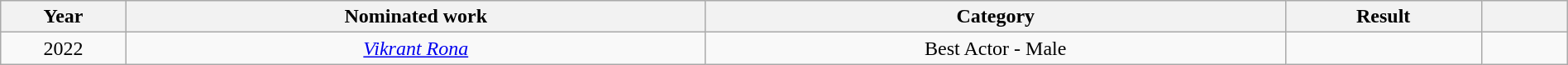<table class="wikitable" width=100%>
<tr>
<th width=8%>Year</th>
<th width=37%>Nominated work</th>
<th width=37%>Category</th>
<th width=12.5%>Result</th>
<th width=5.5%></th>
</tr>
<tr>
<td style="text-align:center;">2022</td>
<td style="text-align: center;"><em><a href='#'>Vikrant Rona</a></em></td>
<td style="text-align: center;">Best Actor - Male</td>
<td></td>
<td style="text-align: center;"></td>
</tr>
</table>
